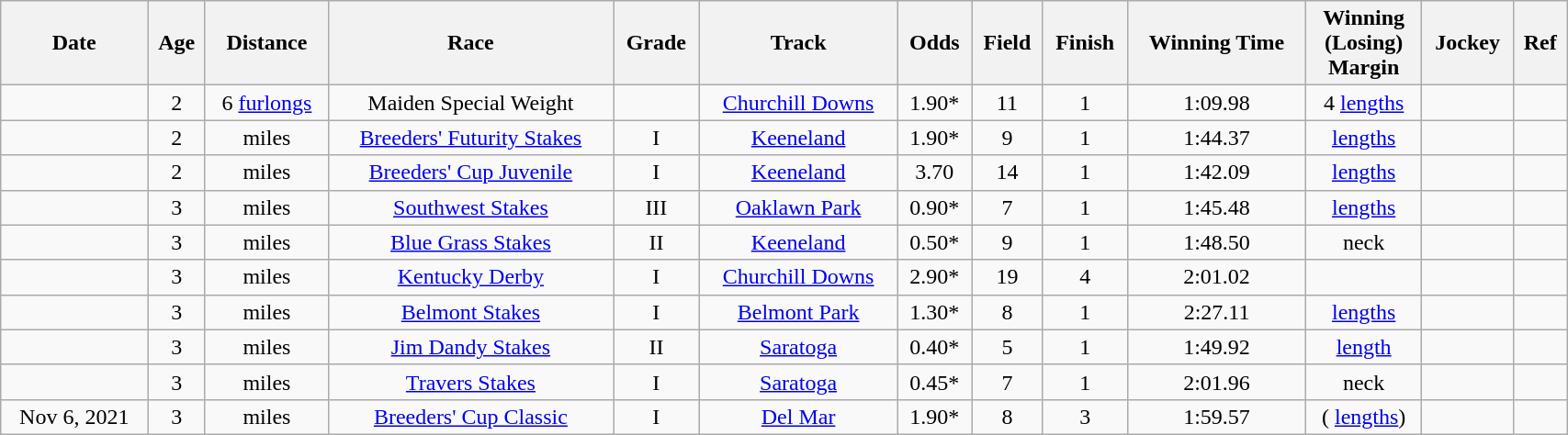<table class = "wikitable sortable" style="text-align:center; width:90%">
<tr>
<th scope="col">Date</th>
<th scope="col">Age</th>
<th scope="col">Distance</th>
<th scope="col">Race</th>
<th scope="col">Grade</th>
<th scope="col">Track</th>
<th scope="col">Odds</th>
<th scope="col">Field</th>
<th scope="col">Finish</th>
<th scope="col">Winning Time</th>
<th scope="col">Winning<br>(Losing)<br>Margin</th>
<th scope="col">Jockey</th>
<th scope="col" class="unsortable">Ref</th>
</tr>
<tr>
<td></td>
<td>2</td>
<td> 6 <a href='#'>furlongs</a></td>
<td>Maiden Special Weight</td>
<td></td>
<td><a href='#'>Churchill Downs</a></td>
<td>1.90*</td>
<td>11</td>
<td>1</td>
<td>1:09.98</td>
<td>4 <a href='#'>lengths</a></td>
<td></td>
<td></td>
</tr>
<tr>
<td></td>
<td>2</td>
<td>  miles</td>
<td><a href='#'>Breeders' Futurity Stakes</a></td>
<td>I</td>
<td><a href='#'>Keeneland</a></td>
<td>1.90*</td>
<td>9</td>
<td>1</td>
<td>1:44.37</td>
<td> <a href='#'>lengths</a></td>
<td></td>
<td></td>
</tr>
<tr>
<td></td>
<td>2</td>
<td>  miles</td>
<td><a href='#'>Breeders' Cup Juvenile</a></td>
<td>I</td>
<td><a href='#'>Keeneland</a></td>
<td>3.70</td>
<td>14</td>
<td>1</td>
<td>1:42.09</td>
<td> <a href='#'>lengths</a></td>
<td></td>
<td></td>
</tr>
<tr>
<td></td>
<td>3</td>
<td>  miles</td>
<td><a href='#'>Southwest Stakes</a></td>
<td>III</td>
<td><a href='#'>Oaklawn Park</a></td>
<td>0.90*</td>
<td>7</td>
<td>1</td>
<td>1:45.48</td>
<td> <a href='#'>lengths</a></td>
<td></td>
<td></td>
</tr>
<tr>
<td></td>
<td>3</td>
<td>  miles</td>
<td><a href='#'>Blue Grass Stakes</a></td>
<td>II</td>
<td><a href='#'>Keeneland</a></td>
<td>0.50*</td>
<td>9</td>
<td>1</td>
<td>1:48.50</td>
<td>neck</td>
<td></td>
<td></td>
</tr>
<tr>
<td></td>
<td>3</td>
<td>  miles</td>
<td><a href='#'>Kentucky Derby</a></td>
<td>I</td>
<td><a href='#'>Churchill Downs</a></td>
<td>2.90*</td>
<td>19</td>
<td>4</td>
<td>2:01.02</td>
<td></td>
<td></td>
<td></td>
</tr>
<tr>
<td></td>
<td>3</td>
<td>  miles</td>
<td><a href='#'>Belmont Stakes</a></td>
<td>I</td>
<td><a href='#'>Belmont Park</a></td>
<td>1.30*</td>
<td>8</td>
<td>1</td>
<td>2:27.11</td>
<td> <a href='#'>lengths</a></td>
<td></td>
<td></td>
</tr>
<tr>
<td></td>
<td>3</td>
<td>  miles</td>
<td><a href='#'>Jim Dandy Stakes</a></td>
<td>II</td>
<td><a href='#'>Saratoga</a></td>
<td>0.40*</td>
<td>5</td>
<td>1</td>
<td>1:49.92</td>
<td> <a href='#'>length</a></td>
<td></td>
<td></td>
</tr>
<tr>
<td></td>
<td>3</td>
<td>  miles</td>
<td><a href='#'>Travers Stakes</a></td>
<td>I</td>
<td><a href='#'>Saratoga</a></td>
<td>0.45*</td>
<td>7</td>
<td>1</td>
<td>2:01.96</td>
<td> neck</td>
<td></td>
<td></td>
</tr>
<tr>
<td>Nov 6, 2021</td>
<td>3</td>
<td>  miles</td>
<td><a href='#'>Breeders' Cup Classic</a></td>
<td> I</td>
<td><a href='#'>Del Mar</a></td>
<td>1.90*</td>
<td>8</td>
<td>3</td>
<td>1:59.57</td>
<td>( <a href='#'>lengths</a>)</td>
<td></td>
<td></td>
</tr>
</table>
